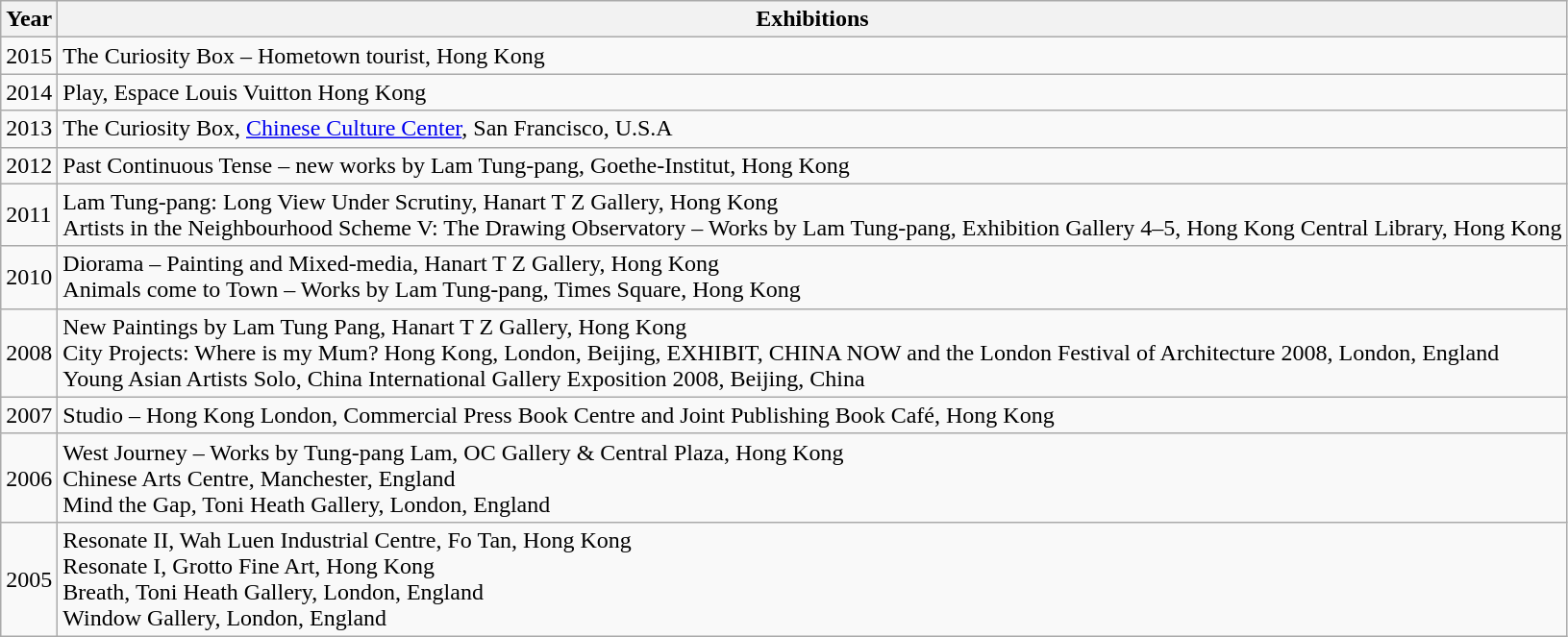<table class="wikitable">
<tr>
<th>Year</th>
<th>Exhibitions</th>
</tr>
<tr>
<td>2015</td>
<td>The Curiosity Box – Hometown tourist, Hong Kong</td>
</tr>
<tr>
<td>2014</td>
<td>Play, Espace Louis Vuitton Hong Kong</td>
</tr>
<tr>
<td>2013</td>
<td>The Curiosity Box, <a href='#'>Chinese Culture Center</a>, San Francisco, U.S.A</td>
</tr>
<tr>
<td>2012</td>
<td>Past Continuous Tense – new works by Lam Tung-pang, Goethe-Institut, Hong Kong</td>
</tr>
<tr>
<td>2011</td>
<td>Lam Tung-pang: Long View Under Scrutiny, Hanart T Z Gallery, Hong Kong<br>Artists in the Neighbourhood Scheme V: The Drawing Observatory – Works by Lam Tung-pang, Exhibition Gallery 4–5, Hong Kong Central Library, Hong Kong</td>
</tr>
<tr>
<td>2010</td>
<td>Diorama – Painting and Mixed-media, Hanart T Z Gallery, Hong Kong<br>Animals come to Town – Works by Lam Tung-pang, Times Square, Hong Kong</td>
</tr>
<tr>
<td>2008</td>
<td>New Paintings by Lam Tung Pang, Hanart T Z Gallery, Hong Kong<br>City Projects: Where is my Mum? Hong Kong, London, Beijing, EXHIBIT, CHINA NOW and the London Festival of Architecture 2008, London, England<br>Young Asian Artists Solo, China International Gallery Exposition 2008, Beijing, China</td>
</tr>
<tr>
<td>2007</td>
<td>Studio – Hong Kong London, Commercial Press Book Centre and Joint Publishing Book Café, Hong Kong</td>
</tr>
<tr>
<td>2006</td>
<td>West Journey – Works by Tung-pang Lam, OC Gallery & Central Plaza, Hong Kong<br>Chinese Arts Centre, Manchester, England<br>Mind the Gap, Toni Heath Gallery, London, England</td>
</tr>
<tr>
<td>2005</td>
<td>Resonate II, Wah Luen Industrial Centre, Fo Tan, Hong Kong<br>Resonate I, Grotto Fine Art, Hong Kong<br>Breath, Toni Heath Gallery, London, England<br>Window Gallery, London, England</td>
</tr>
</table>
